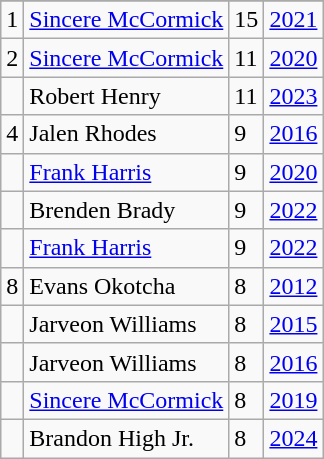<table class="wikitable">
<tr>
</tr>
<tr>
<td>1</td>
<td><a href='#'>Sincere McCormick</a></td>
<td>15</td>
<td><a href='#'>2021</a></td>
</tr>
<tr>
<td>2</td>
<td><a href='#'>Sincere McCormick</a></td>
<td>11</td>
<td><a href='#'>2020</a></td>
</tr>
<tr>
<td></td>
<td>Robert Henry</td>
<td>11</td>
<td><a href='#'>2023</a></td>
</tr>
<tr>
<td>4</td>
<td>Jalen Rhodes</td>
<td>9</td>
<td><a href='#'>2016</a></td>
</tr>
<tr>
<td></td>
<td><a href='#'>Frank Harris</a></td>
<td>9</td>
<td><a href='#'>2020</a></td>
</tr>
<tr>
<td></td>
<td>Brenden Brady</td>
<td>9</td>
<td><a href='#'>2022</a></td>
</tr>
<tr>
<td></td>
<td><a href='#'>Frank Harris</a></td>
<td>9</td>
<td><a href='#'>2022</a></td>
</tr>
<tr>
<td>8</td>
<td>Evans Okotcha</td>
<td>8</td>
<td><a href='#'>2012</a></td>
</tr>
<tr>
<td></td>
<td>Jarveon Williams</td>
<td>8</td>
<td><a href='#'>2015</a></td>
</tr>
<tr>
<td></td>
<td>Jarveon Williams</td>
<td>8</td>
<td><a href='#'>2016</a></td>
</tr>
<tr>
<td></td>
<td><a href='#'>Sincere McCormick</a></td>
<td>8</td>
<td><a href='#'>2019</a></td>
</tr>
<tr>
<td></td>
<td>Brandon High Jr.</td>
<td>8</td>
<td><a href='#'>2024</a></td>
</tr>
</table>
